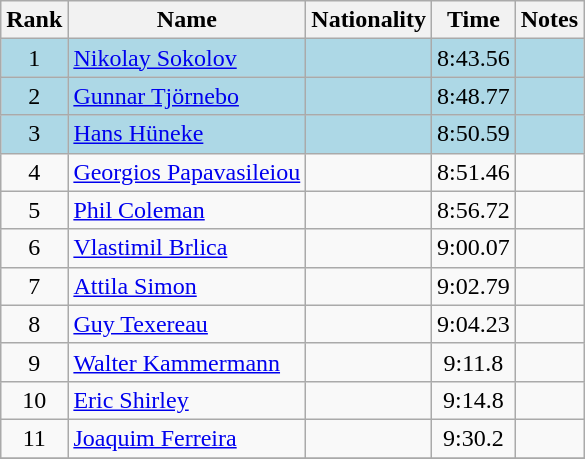<table class="wikitable sortable" style="text-align:center">
<tr>
<th>Rank</th>
<th>Name</th>
<th>Nationality</th>
<th>Time</th>
<th>Notes</th>
</tr>
<tr bgcolor=lightblue>
<td>1</td>
<td align=left><a href='#'>Nikolay Sokolov</a></td>
<td align=left></td>
<td>8:43.56</td>
<td></td>
</tr>
<tr bgcolor=lightblue>
<td>2</td>
<td align=left><a href='#'>Gunnar Tjörnebo</a></td>
<td align=left></td>
<td>8:48.77</td>
<td></td>
</tr>
<tr bgcolor=lightblue>
<td>3</td>
<td align=left><a href='#'>Hans Hüneke</a></td>
<td align=left></td>
<td>8:50.59</td>
<td></td>
</tr>
<tr>
<td>4</td>
<td align=left><a href='#'>Georgios Papavasileiou</a></td>
<td align=left></td>
<td>8:51.46</td>
<td></td>
</tr>
<tr>
<td>5</td>
<td align=left><a href='#'>Phil Coleman</a></td>
<td align=left></td>
<td>8:56.72</td>
<td></td>
</tr>
<tr>
<td>6</td>
<td align=left><a href='#'>Vlastimil Brlica</a></td>
<td align=left></td>
<td>9:00.07</td>
<td></td>
</tr>
<tr>
<td>7</td>
<td align=left><a href='#'>Attila Simon</a></td>
<td align=left></td>
<td>9:02.79</td>
<td></td>
</tr>
<tr>
<td>8</td>
<td align=left><a href='#'>Guy Texereau</a></td>
<td align=left></td>
<td>9:04.23</td>
<td></td>
</tr>
<tr>
<td>9</td>
<td align=left><a href='#'>Walter Kammermann</a></td>
<td align=left></td>
<td>9:11.8</td>
<td></td>
</tr>
<tr>
<td>10</td>
<td align=left><a href='#'>Eric Shirley</a></td>
<td align=left></td>
<td>9:14.8</td>
<td></td>
</tr>
<tr>
<td>11</td>
<td align=left><a href='#'>Joaquim Ferreira</a></td>
<td align=left></td>
<td>9:30.2</td>
<td></td>
</tr>
<tr>
</tr>
</table>
